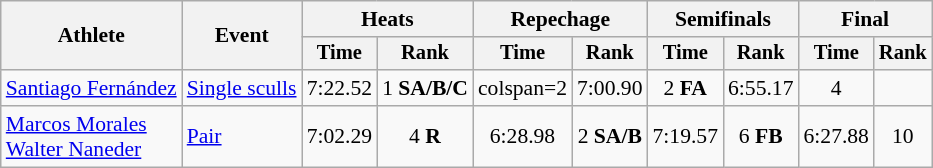<table class="wikitable" style="font-size:90%">
<tr>
<th rowspan="2">Athlete</th>
<th rowspan="2">Event</th>
<th colspan="2">Heats</th>
<th colspan="2">Repechage</th>
<th colspan="2">Semifinals</th>
<th colspan="2">Final</th>
</tr>
<tr style="font-size:95%">
<th>Time</th>
<th>Rank</th>
<th>Time</th>
<th>Rank</th>
<th>Time</th>
<th>Rank</th>
<th>Time</th>
<th>Rank</th>
</tr>
<tr align=center>
<td align=left><a href='#'>Santiago Fernández</a></td>
<td align=left><a href='#'>Single sculls</a></td>
<td>7:22.52</td>
<td>1 <strong>SA/B/C</strong></td>
<td>colspan=2 </td>
<td>7:00.90</td>
<td>2 <strong>FA</strong></td>
<td>6:55.17</td>
<td>4</td>
</tr>
<tr align=center>
<td align=left><a href='#'>Marcos Morales</a><br><a href='#'>Walter Naneder</a></td>
<td align=left><a href='#'>Pair</a></td>
<td>7:02.29</td>
<td>4 <strong>R</strong></td>
<td>6:28.98</td>
<td>2 <strong>SA/B</strong></td>
<td>7:19.57</td>
<td>6 <strong>FB</strong></td>
<td>6:27.88</td>
<td>10</td>
</tr>
</table>
